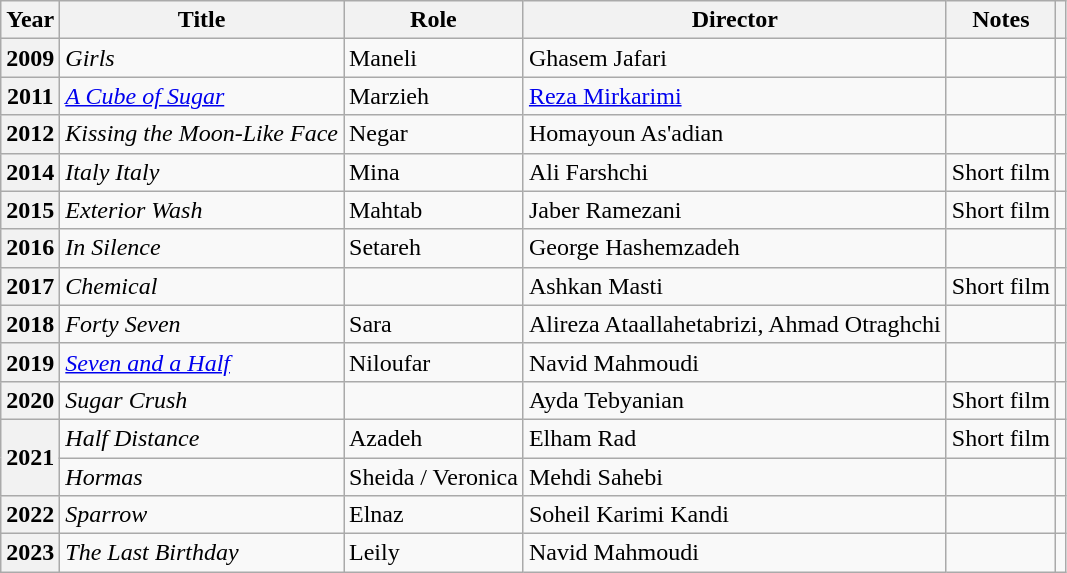<table class="wikitable plainrowheaders sortable"  style=font-size:100%>
<tr>
<th scope="col">Year</th>
<th scope="col">Title</th>
<th scope="col">Role</th>
<th scope="col">Director</th>
<th scope="col">Notes</th>
<th scope="col" class="unsortable"></th>
</tr>
<tr>
<th scope=row>2009</th>
<td><em>Girls</em></td>
<td>Maneli</td>
<td>Ghasem Jafari</td>
<td></td>
<td></td>
</tr>
<tr>
<th scope=row>2011</th>
<td><em><a href='#'>A Cube of Sugar</a></em></td>
<td>Marzieh</td>
<td><a href='#'>Reza Mirkarimi</a></td>
<td></td>
<td></td>
</tr>
<tr>
<th scope=row>2012</th>
<td><em>Kissing the Moon-Like Face</em></td>
<td>Negar</td>
<td>Homayoun As'adian</td>
<td></td>
<td></td>
</tr>
<tr>
<th scope=row>2014</th>
<td><em>Italy Italy</em></td>
<td>Mina</td>
<td>Ali Farshchi</td>
<td>Short film</td>
<td></td>
</tr>
<tr>
<th scope=row>2015</th>
<td><em>Exterior Wash</em></td>
<td>Mahtab</td>
<td>Jaber Ramezani</td>
<td>Short film</td>
<td></td>
</tr>
<tr>
<th scope=row>2016</th>
<td><em>In Silence</em></td>
<td>Setareh</td>
<td>George Hashemzadeh</td>
<td></td>
<td></td>
</tr>
<tr>
<th scope=row>2017</th>
<td><em>Chemical</em></td>
<td></td>
<td>Ashkan Masti</td>
<td>Short film</td>
<td></td>
</tr>
<tr>
<th scope=row>2018</th>
<td><em>Forty Seven</em></td>
<td>Sara</td>
<td>Alireza Ataallahetabrizi, Ahmad Otraghchi</td>
<td></td>
<td></td>
</tr>
<tr>
<th scope=row>2019</th>
<td><em><a href='#'>Seven and a Half</a></em></td>
<td>Niloufar</td>
<td>Navid Mahmoudi</td>
<td></td>
<td></td>
</tr>
<tr>
<th scope=row>2020</th>
<td><em>Sugar Crush</em></td>
<td></td>
<td>Ayda Tebyanian</td>
<td>Short film</td>
<td></td>
</tr>
<tr>
<th scope=row rowspan="2">2021</th>
<td><em>Half Distance</em></td>
<td>Azadeh</td>
<td>Elham Rad</td>
<td>Short film</td>
<td></td>
</tr>
<tr>
<td><em>Hormas</em></td>
<td>Sheida / Veronica</td>
<td>Mehdi Sahebi</td>
<td></td>
<td></td>
</tr>
<tr>
<th scope=row>2022</th>
<td><em>Sparrow</em></td>
<td>Elnaz</td>
<td>Soheil Karimi Kandi</td>
<td></td>
<td></td>
</tr>
<tr>
<th scope=row>2023</th>
<td><em>The Last Birthday</em></td>
<td>Leily</td>
<td>Navid Mahmoudi</td>
<td></td>
<td></td>
</tr>
</table>
